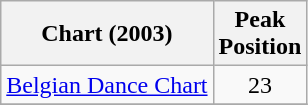<table class="wikitable">
<tr>
<th align="left">Chart (2003)</th>
<th align="left">Peak<br>Position</th>
</tr>
<tr>
<td align="left"><a href='#'>Belgian Dance Chart</a></td>
<td align="center">23</td>
</tr>
<tr>
</tr>
</table>
